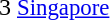<table cellspacing=0 cellpadding=0>
<tr>
<td><div>3 </div></td>
<td style="font-size: 95%"> <a href='#'>Singapore</a></td>
</tr>
</table>
